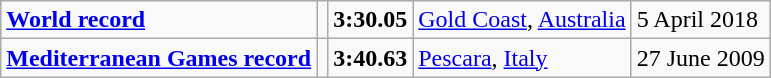<table class="wikitable">
<tr>
<td><strong><a href='#'>World record</a></strong></td>
<td></td>
<td><strong>3:30.05</strong></td>
<td><a href='#'>Gold Coast</a>, <a href='#'>Australia</a></td>
<td>5 April 2018</td>
</tr>
<tr>
<td><strong><a href='#'>Mediterranean Games record</a></strong></td>
<td></td>
<td><strong>3:40.63</strong></td>
<td><a href='#'>Pescara</a>, <a href='#'>Italy</a></td>
<td>27 June 2009</td>
</tr>
</table>
